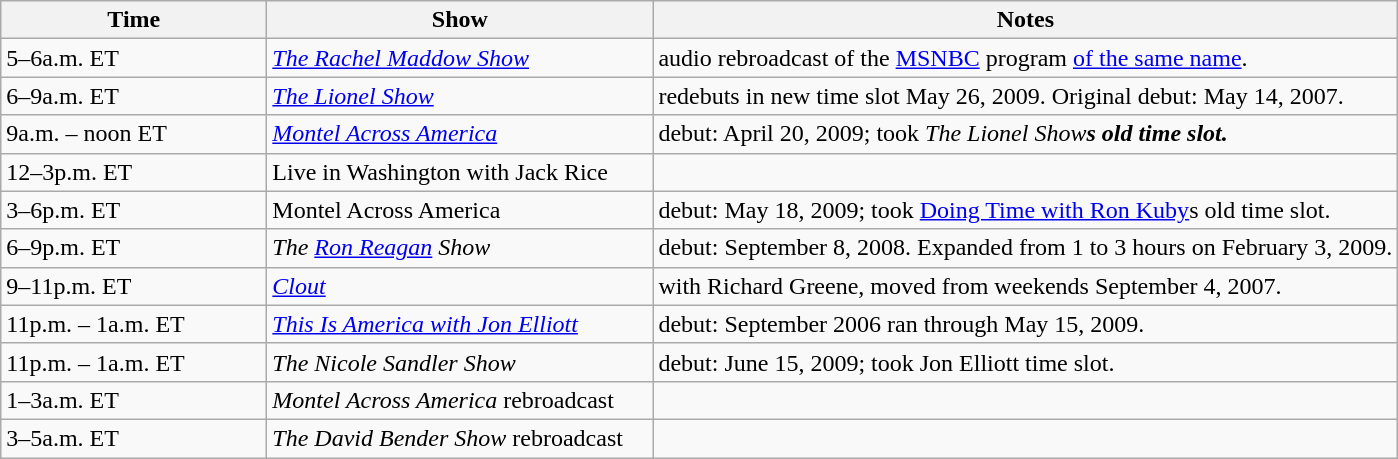<table class="wikitable">
<tr>
<th width="170">Time</th>
<th width="250">Show</th>
<th>Notes</th>
</tr>
<tr>
<td>5–6a.m. ET</td>
<td><em><a href='#'>The Rachel Maddow Show</a></em></td>
<td>audio rebroadcast of the <a href='#'>MSNBC</a> program <a href='#'>of the same name</a>.</td>
</tr>
<tr>
<td>6–9a.m. ET</td>
<td><em><a href='#'>The Lionel Show</a></em></td>
<td>redebuts in new time slot May 26, 2009.  Original debut: May 14, 2007.</td>
</tr>
<tr>
<td>9a.m. – noon ET</td>
<td><em><a href='#'>Montel Across America</a></em></td>
<td>debut: April 20, 2009; took <em>The Lionel Show<strong>s old time slot.</td>
</tr>
<tr>
<td>12–3p.m. ET</td>
<td></em>Live in Washington with Jack Rice<em></td>
<td></td>
</tr>
<tr>
<td>3–6p.m. ET</td>
<td></em>Montel Across America<em></td>
<td>debut: May 18, 2009; took </em><a href='#'>Doing Time with Ron Kuby</a></strong>s old time slot.</td>
</tr>
<tr>
<td>6–9p.m. ET</td>
<td><em>The <a href='#'>Ron Reagan</a> Show</em></td>
<td>debut: September 8, 2008.  Expanded from 1 to 3 hours on February 3, 2009.</td>
</tr>
<tr>
<td>9–11p.m. ET</td>
<td><em><a href='#'>Clout</a></em></td>
<td>with Richard Greene, moved from weekends September 4, 2007.</td>
</tr>
<tr>
<td>11p.m. – 1a.m. ET</td>
<td><em><a href='#'>This Is America with Jon Elliott</a></em></td>
<td>debut: September 2006 ran through May 15, 2009.</td>
</tr>
<tr>
<td>11p.m. – 1a.m. ET</td>
<td><em>The Nicole Sandler Show</em></td>
<td>debut: June 15, 2009; took Jon Elliott time slot.</td>
</tr>
<tr>
<td>1–3a.m. ET</td>
<td><em>Montel Across America</em> rebroadcast</td>
<td></td>
</tr>
<tr>
<td>3–5a.m. ET</td>
<td><em>The David Bender Show</em> rebroadcast</td>
<td></td>
</tr>
</table>
